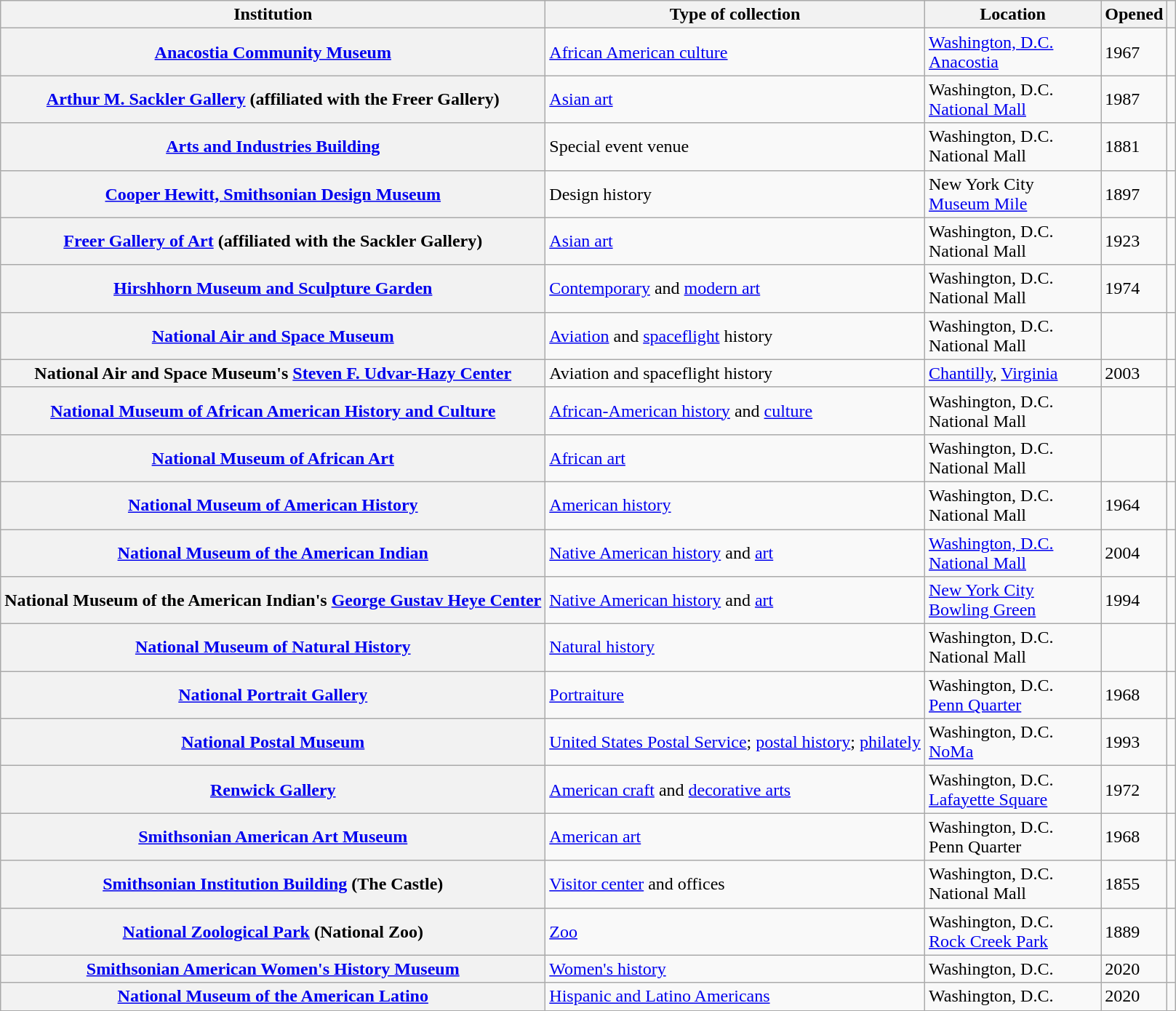<table class="wikitable sortable plainrowheaders">
<tr>
<th scope="col">Institution</th>
<th scope="col" class=unsortable>Type of collection</th>
<th scope="col" style="width: 15%">Location</th>
<th scope="col">Opened</th>
<th scope="col" class=unsortable></th>
</tr>
<tr>
<th scope="row"><a href='#'>Anacostia Community Museum</a></th>
<td><a href='#'>African American culture</a></td>
<td><a href='#'>Washington, D.C.</a> <br> <a href='#'>Anacostia</a></td>
<td>1967</td>
<td></td>
</tr>
<tr>
<th scope="row"><a href='#'>Arthur M. Sackler Gallery</a> (affiliated with the Freer Gallery)</th>
<td><a href='#'>Asian art</a></td>
<td>Washington, D.C. <br> <a href='#'>National Mall</a></td>
<td>1987</td>
<td></td>
</tr>
<tr>
<th scope="row"><a href='#'>Arts and Industries Building</a></th>
<td>Special event venue</td>
<td>Washington, D.C. <br> National Mall</td>
<td>1881</td>
<td></td>
</tr>
<tr>
<th scope="row"><a href='#'>Cooper Hewitt, Smithsonian Design Museum</a></th>
<td>Design history</td>
<td>New York City <br> <a href='#'>Museum Mile</a></td>
<td>1897</td>
<td></td>
</tr>
<tr>
<th scope="row"><a href='#'>Freer Gallery of Art</a> (affiliated with the Sackler Gallery)</th>
<td><a href='#'>Asian art</a></td>
<td>Washington, D.C. <br> National Mall</td>
<td>1923</td>
<td></td>
</tr>
<tr>
<th scope="row"><a href='#'>Hirshhorn Museum and Sculpture Garden</a></th>
<td><a href='#'>Contemporary</a> and <a href='#'>modern art</a></td>
<td>Washington, D.C. <br> National Mall</td>
<td>1974</td>
<td></td>
</tr>
<tr>
<th scope="row"><a href='#'>National Air and Space Museum</a></th>
<td><a href='#'>Aviation</a> and <a href='#'>spaceflight</a> history</td>
<td>Washington, D.C. <br> National Mall</td>
<td></td>
<td></td>
</tr>
<tr>
<th scope="row">National Air and Space Museum's <a href='#'>Steven F. Udvar-Hazy Center</a></th>
<td>Aviation and spaceflight history</td>
<td><a href='#'>Chantilly</a>, <a href='#'>Virginia</a></td>
<td>2003</td>
<td></td>
</tr>
<tr>
<th scope="row"><a href='#'>National Museum of African American History and Culture</a></th>
<td><a href='#'>African-American history</a> and <a href='#'>culture</a></td>
<td>Washington, D.C. <br> National Mall</td>
<td></td>
<td></td>
</tr>
<tr>
<th scope="row"><a href='#'>National Museum of African Art</a></th>
<td><a href='#'>African art</a></td>
<td>Washington, D.C. <br> National Mall</td>
<td></td>
<td></td>
</tr>
<tr>
<th scope="row"><a href='#'>National Museum of American History</a></th>
<td><a href='#'>American history</a></td>
<td>Washington, D.C. <br> National Mall</td>
<td>1964</td>
<td></td>
</tr>
<tr>
<th scope="row"><a href='#'>National Museum of the American Indian</a></th>
<td><a href='#'>Native American history</a> and <a href='#'>art</a></td>
<td><a href='#'>Washington, D.C.</a> <br> <a href='#'>National Mall</a></td>
<td>2004</td>
<td></td>
</tr>
<tr>
<th scope="row">National Museum of the American Indian's <a href='#'>George Gustav Heye Center</a></th>
<td><a href='#'>Native American history</a> and <a href='#'>art</a></td>
<td><a href='#'>New York City</a> <br> <a href='#'>Bowling Green</a></td>
<td>1994</td>
<td></td>
</tr>
<tr>
<th scope="row"><a href='#'>National Museum of Natural History</a></th>
<td><a href='#'>Natural history</a></td>
<td>Washington, D.C. <br> National Mall</td>
<td></td>
<td></td>
</tr>
<tr>
<th scope="row"><a href='#'>National Portrait Gallery</a></th>
<td><a href='#'>Portraiture</a></td>
<td>Washington, D.C. <br> <a href='#'>Penn Quarter</a></td>
<td>1968</td>
<td></td>
</tr>
<tr>
<th scope="row"><a href='#'>National Postal Museum</a></th>
<td><a href='#'>United States Postal Service</a>; <a href='#'>postal history</a>; <a href='#'>philately</a></td>
<td>Washington, D.C. <br> <a href='#'>NoMa</a></td>
<td>1993</td>
<td></td>
</tr>
<tr>
<th scope="row"><a href='#'>Renwick Gallery</a></th>
<td><a href='#'>American craft</a> and <a href='#'>decorative arts</a></td>
<td>Washington, D.C. <br> <a href='#'>Lafayette Square</a></td>
<td>1972</td>
<td></td>
</tr>
<tr>
<th scope="row"><a href='#'>Smithsonian American Art Museum</a></th>
<td><a href='#'>American art</a></td>
<td>Washington, D.C. <br> Penn Quarter</td>
<td>1968</td>
<td></td>
</tr>
<tr>
<th scope="row"><a href='#'>Smithsonian Institution Building</a> (The Castle)</th>
<td><a href='#'>Visitor center</a> and offices</td>
<td>Washington, D.C. <br> National Mall</td>
<td>1855</td>
<td></td>
</tr>
<tr>
<th scope="row"><a href='#'>National Zoological Park</a> (National Zoo)</th>
<td><a href='#'>Zoo</a></td>
<td>Washington, D.C. <br> <a href='#'>Rock Creek Park</a></td>
<td>1889</td>
<td></td>
</tr>
<tr>
<th scope="row"><a href='#'>Smithsonian American Women's History Museum</a></th>
<td><a href='#'>Women's history</a></td>
<td>Washington, D.C. <br></td>
<td>2020</td>
<td></td>
</tr>
<tr>
<th scope="row"><a href='#'>National Museum of the American Latino</a></th>
<td><a href='#'>Hispanic and Latino Americans</a></td>
<td>Washington, D.C. <br></td>
<td>2020</td>
<td></td>
</tr>
</table>
